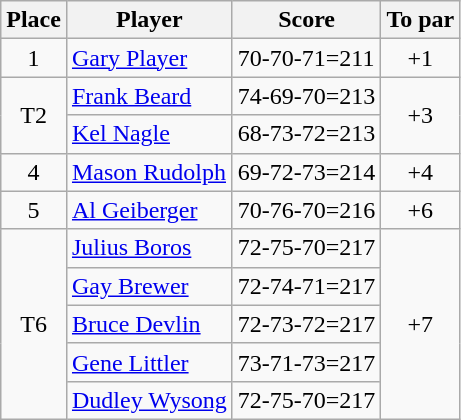<table class=wikitable>
<tr>
<th>Place</th>
<th>Player</th>
<th>Score</th>
<th>To par</th>
</tr>
<tr>
<td align=center>1</td>
<td> <a href='#'>Gary Player</a></td>
<td>70-70-71=211</td>
<td align=center>+1</td>
</tr>
<tr>
<td rowspan=2 align=center>T2</td>
<td> <a href='#'>Frank Beard</a></td>
<td>74-69-70=213</td>
<td rowspan=2 align=center>+3</td>
</tr>
<tr>
<td> <a href='#'>Kel Nagle</a></td>
<td>68-73-72=213</td>
</tr>
<tr>
<td align=center>4</td>
<td> <a href='#'>Mason Rudolph</a></td>
<td>69-72-73=214</td>
<td align=center>+4</td>
</tr>
<tr>
<td align=center>5</td>
<td> <a href='#'>Al Geiberger</a></td>
<td>70-76-70=216</td>
<td align=center>+6</td>
</tr>
<tr>
<td rowspan=5 align=center>T6</td>
<td> <a href='#'>Julius Boros</a></td>
<td>72-75-70=217</td>
<td rowspan=5 align=center>+7</td>
</tr>
<tr>
<td> <a href='#'>Gay Brewer</a></td>
<td>72-74-71=217</td>
</tr>
<tr>
<td> <a href='#'>Bruce Devlin</a></td>
<td>72-73-72=217</td>
</tr>
<tr>
<td> <a href='#'>Gene Littler</a></td>
<td>73-71-73=217</td>
</tr>
<tr>
<td> <a href='#'>Dudley Wysong</a></td>
<td>72-75-70=217</td>
</tr>
</table>
